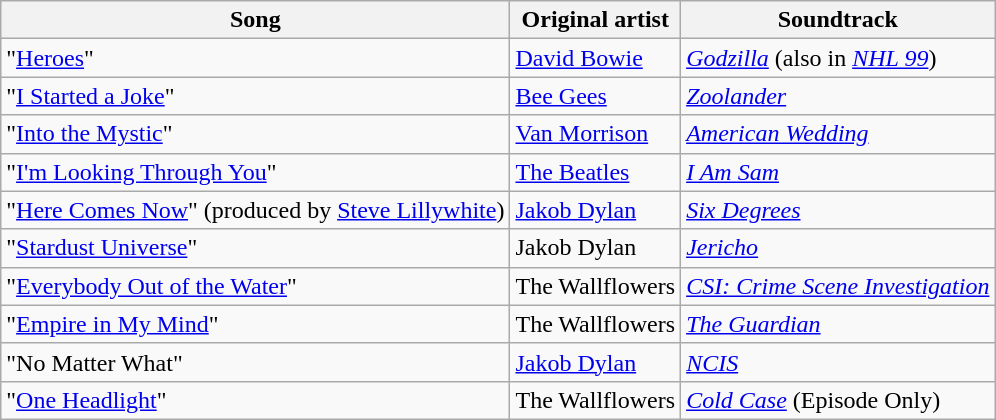<table class="wikitable">
<tr>
<th>Song</th>
<th>Original artist</th>
<th>Soundtrack</th>
</tr>
<tr>
<td>"<a href='#'>Heroes</a>"</td>
<td><a href='#'>David Bowie</a></td>
<td><em><a href='#'>Godzilla</a></em> (also in <em><a href='#'>NHL 99</a></em>)</td>
</tr>
<tr>
<td>"<a href='#'>I Started a Joke</a>"</td>
<td><a href='#'>Bee Gees</a></td>
<td><em><a href='#'>Zoolander</a></em></td>
</tr>
<tr>
<td>"<a href='#'>Into the Mystic</a>"</td>
<td><a href='#'>Van Morrison</a></td>
<td><em><a href='#'>American Wedding</a></em></td>
</tr>
<tr>
<td>"<a href='#'>I'm Looking Through You</a>"</td>
<td><a href='#'>The Beatles</a></td>
<td><em><a href='#'>I Am Sam</a></em></td>
</tr>
<tr>
<td>"<a href='#'>Here Comes Now</a>" (produced by <a href='#'>Steve Lillywhite</a>)</td>
<td><a href='#'>Jakob Dylan</a></td>
<td><em><a href='#'>Six Degrees</a></em></td>
</tr>
<tr>
<td>"<a href='#'>Stardust Universe</a>"</td>
<td>Jakob Dylan</td>
<td><em><a href='#'>Jericho</a></em></td>
</tr>
<tr>
<td>"<a href='#'>Everybody Out of the Water</a>"</td>
<td>The Wallflowers</td>
<td><em><a href='#'>CSI: Crime Scene Investigation</a></em></td>
</tr>
<tr>
<td>"<a href='#'>Empire in My Mind</a>"</td>
<td>The Wallflowers</td>
<td><em><a href='#'>The Guardian</a></em></td>
</tr>
<tr>
<td>"No Matter What"</td>
<td><a href='#'>Jakob Dylan</a></td>
<td><em><a href='#'>NCIS</a></em></td>
</tr>
<tr>
<td>"<a href='#'>One Headlight</a>"</td>
<td>The Wallflowers</td>
<td><em><a href='#'>Cold Case</a></em> (Episode Only)</td>
</tr>
</table>
